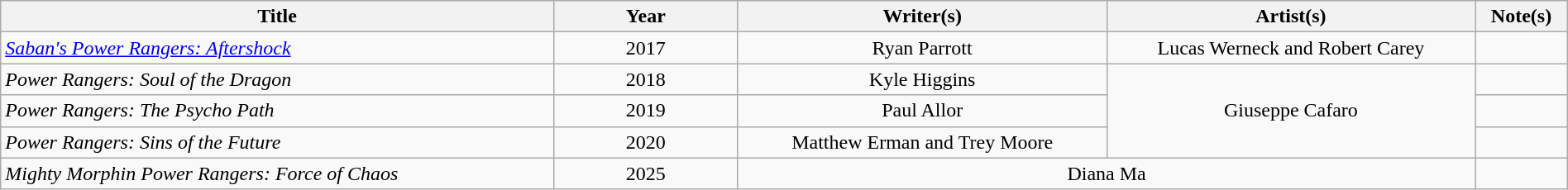<table class="wikitable" style="text-align: center; width:100%">
<tr>
<th scope="col" width="30%">Title</th>
<th scope="col" width="10%">Year</th>
<th scope="col" width="20%">Writer(s)</th>
<th scope="col" width="20%">Artist(s)</th>
<th scope="col" width="05%">Note(s)</th>
</tr>
<tr>
<td style="text-align: left"><em><a href='#'>Saban's Power Rangers: Aftershock</a></em></td>
<td>2017</td>
<td>Ryan Parrott</td>
<td>Lucas Werneck and Robert Carey</td>
<td></td>
</tr>
<tr>
<td style="text-align: left"><em>Power Rangers: Soul of the Dragon</em></td>
<td>2018</td>
<td>Kyle Higgins</td>
<td rowspan="3">Giuseppe Cafaro</td>
<td></td>
</tr>
<tr>
<td style="text-align: left"><em>Power Rangers: The Psycho Path</em></td>
<td>2019</td>
<td>Paul Allor</td>
<td></td>
</tr>
<tr>
<td style="text-align: left"><em>Power Rangers: Sins of the Future</em></td>
<td>2020</td>
<td>Matthew Erman and Trey Moore</td>
<td></td>
</tr>
<tr>
<td style="text-align: left"><em>Mighty Morphin Power Rangers: Force of Chaos</em></td>
<td>2025</td>
<td colspan="2">Diana Ma</td>
<td></td>
</tr>
</table>
